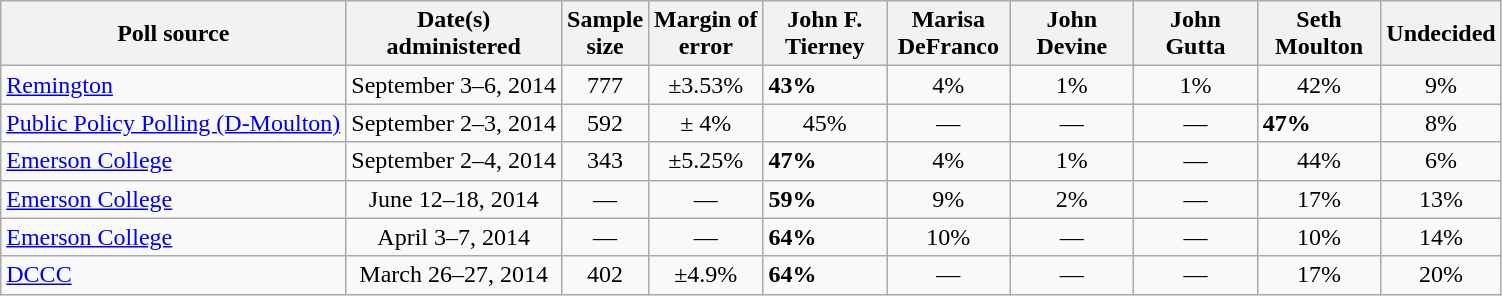<table class="wikitable">
<tr>
<th>Poll source</th>
<th>Date(s)<br>administered</th>
<th>Sample<br>size</th>
<th>Margin of<br>error</th>
<th style="width:75px;">John F.<br>Tierney</th>
<th style="width:75px;">Marisa<br>DeFranco</th>
<th style="width:75px;">John<br>Devine</th>
<th style="width:75px;">John<br>Gutta</th>
<th style="width:75px;">Seth<br>Moulton</th>
<th>Undecided</th>
</tr>
<tr>
<td><a href='#'>Remington</a></td>
<td align=center>September 3–6, 2014</td>
<td align=center>777</td>
<td align=center>±3.53%</td>
<td><strong>43%</strong></td>
<td align=center>4%</td>
<td align=center>1%</td>
<td align=center>1%</td>
<td align=center>42%</td>
<td align=center>9%</td>
</tr>
<tr>
<td><a href='#'>Public Policy Polling (D-Moulton)</a></td>
<td align=center>September 2–3, 2014</td>
<td align=center>592</td>
<td align=center>± 4%</td>
<td align=center>45%</td>
<td align=center>—</td>
<td align=center>—</td>
<td align=center>—</td>
<td><strong>47%</strong></td>
<td align=center>8%</td>
</tr>
<tr>
<td><a href='#'>Emerson College</a></td>
<td align=center>September 2–4, 2014</td>
<td align=center>343</td>
<td align=center>±5.25%</td>
<td><strong>47%</strong></td>
<td align=center>4%</td>
<td align=center>1%</td>
<td align=center>—</td>
<td align=center>44%</td>
<td align=center>6%</td>
</tr>
<tr>
<td><a href='#'>Emerson College</a></td>
<td align=center>June 12–18, 2014</td>
<td align=center>—</td>
<td align=center>—</td>
<td><strong>59%</strong></td>
<td align=center>9%</td>
<td align=center>2%</td>
<td align=center>—</td>
<td align=center>17%</td>
<td align=center>13%</td>
</tr>
<tr>
<td><a href='#'>Emerson College</a></td>
<td align=center>April 3–7, 2014</td>
<td align=center>—</td>
<td align=center>—</td>
<td><strong>64%</strong></td>
<td align=center>10%</td>
<td align=center>—</td>
<td align=center>—</td>
<td align=center>10%</td>
<td align=center>14%</td>
</tr>
<tr>
<td><a href='#'>DCCC</a></td>
<td align=center>March 26–27, 2014</td>
<td align=center>402</td>
<td align=center>±4.9%</td>
<td><strong>64%</strong></td>
<td align=center>—</td>
<td align=center>—</td>
<td align=center>—</td>
<td align=center>17%</td>
<td align=center>20%</td>
</tr>
</table>
